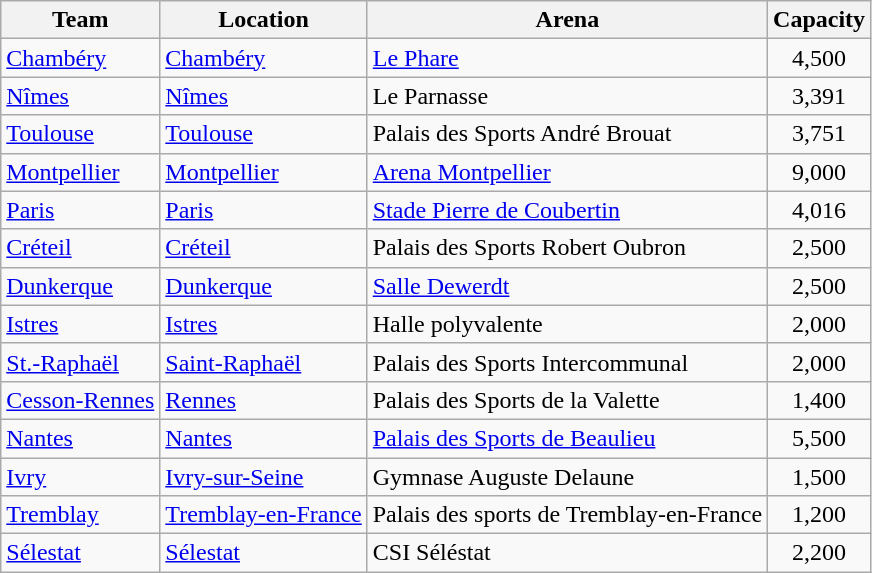<table class="wikitable sortable" style="text-align: left;">
<tr>
<th>Team</th>
<th>Location</th>
<th>Arena</th>
<th>Capacity</th>
</tr>
<tr>
<td><a href='#'>Chambéry</a></td>
<td><a href='#'>Chambéry</a></td>
<td><a href='#'>Le Phare</a></td>
<td align="center">4,500</td>
</tr>
<tr>
<td><a href='#'>Nîmes</a></td>
<td><a href='#'>Nîmes</a></td>
<td>Le Parnasse</td>
<td align="center">3,391</td>
</tr>
<tr>
<td><a href='#'>Toulouse</a></td>
<td><a href='#'>Toulouse</a></td>
<td>Palais des Sports André Brouat</td>
<td align="center">3,751</td>
</tr>
<tr>
<td><a href='#'>Montpellier</a></td>
<td><a href='#'>Montpellier</a></td>
<td><a href='#'>Arena Montpellier</a></td>
<td align="center">9,000</td>
</tr>
<tr>
<td><a href='#'>Paris</a></td>
<td><a href='#'>Paris</a></td>
<td><a href='#'>Stade Pierre de Coubertin</a></td>
<td align="center">4,016</td>
</tr>
<tr>
<td><a href='#'>Créteil</a></td>
<td><a href='#'>Créteil</a></td>
<td>Palais des Sports Robert Oubron</td>
<td align="center">2,500</td>
</tr>
<tr>
<td><a href='#'>Dunkerque</a></td>
<td><a href='#'>Dunkerque</a></td>
<td><a href='#'>Salle Dewerdt</a></td>
<td align="center">2,500</td>
</tr>
<tr>
<td><a href='#'>Istres</a></td>
<td><a href='#'>Istres</a></td>
<td>Halle polyvalente</td>
<td align="center">2,000</td>
</tr>
<tr>
<td><a href='#'>St.-Raphaël</a></td>
<td><a href='#'>Saint-Raphaël</a></td>
<td>Palais des Sports Intercommunal</td>
<td align="center">2,000</td>
</tr>
<tr>
<td><a href='#'>Cesson-Rennes</a></td>
<td><a href='#'>Rennes</a></td>
<td>Palais des Sports de la Valette</td>
<td align="center">1,400</td>
</tr>
<tr>
<td><a href='#'>Nantes</a></td>
<td><a href='#'>Nantes</a></td>
<td><a href='#'>Palais des Sports de Beaulieu</a></td>
<td align="center">5,500</td>
</tr>
<tr>
<td><a href='#'>Ivry</a></td>
<td><a href='#'>Ivry-sur-Seine</a></td>
<td>Gymnase Auguste Delaune</td>
<td align="center">1,500</td>
</tr>
<tr>
<td><a href='#'>Tremblay</a></td>
<td><a href='#'>Tremblay-en-France</a></td>
<td>Palais des sports de Tremblay-en-France</td>
<td align="center">1,200</td>
</tr>
<tr>
<td><a href='#'>Sélestat</a></td>
<td><a href='#'>Sélestat</a></td>
<td>CSI Séléstat</td>
<td align="center">2,200</td>
</tr>
</table>
